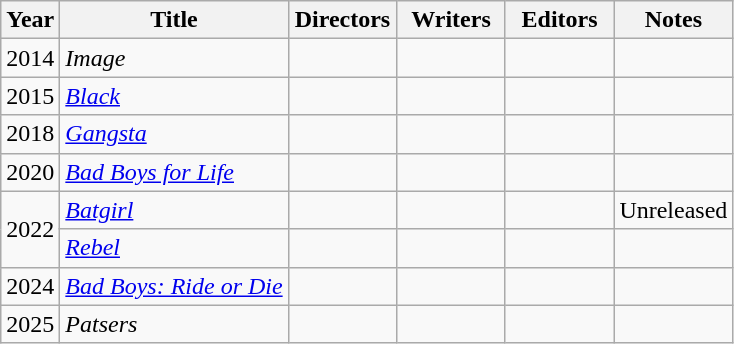<table class="wikitable">
<tr>
<th>Year</th>
<th>Title</th>
<th width="65">Directors</th>
<th width="65">Writers</th>
<th width="65">Editors</th>
<th>Notes</th>
</tr>
<tr>
<td>2014</td>
<td><em>Image</em></td>
<td></td>
<td></td>
<td></td>
<td></td>
</tr>
<tr>
<td>2015</td>
<td><em><a href='#'>Black</a></em></td>
<td></td>
<td></td>
<td></td>
<td></td>
</tr>
<tr>
<td>2018</td>
<td><em><a href='#'>Gangsta</a></em></td>
<td></td>
<td></td>
<td></td>
<td></td>
</tr>
<tr>
<td>2020</td>
<td><em><a href='#'>Bad Boys for Life</a></em></td>
<td></td>
<td></td>
<td></td>
<td></td>
</tr>
<tr>
<td rowspan="2">2022</td>
<td><em><a href='#'>Batgirl</a></em></td>
<td></td>
<td></td>
<td></td>
<td>Unreleased</td>
</tr>
<tr>
<td><em><a href='#'>Rebel</a></em></td>
<td></td>
<td></td>
<td></td>
<td></td>
</tr>
<tr>
<td>2024</td>
<td><em><a href='#'>Bad Boys: Ride or Die</a></em></td>
<td></td>
<td></td>
<td></td>
<td></td>
</tr>
<tr>
<td>2025</td>
<td><em>Patsers</em></td>
<td></td>
<td></td>
<td></td>
<td></td>
</tr>
</table>
